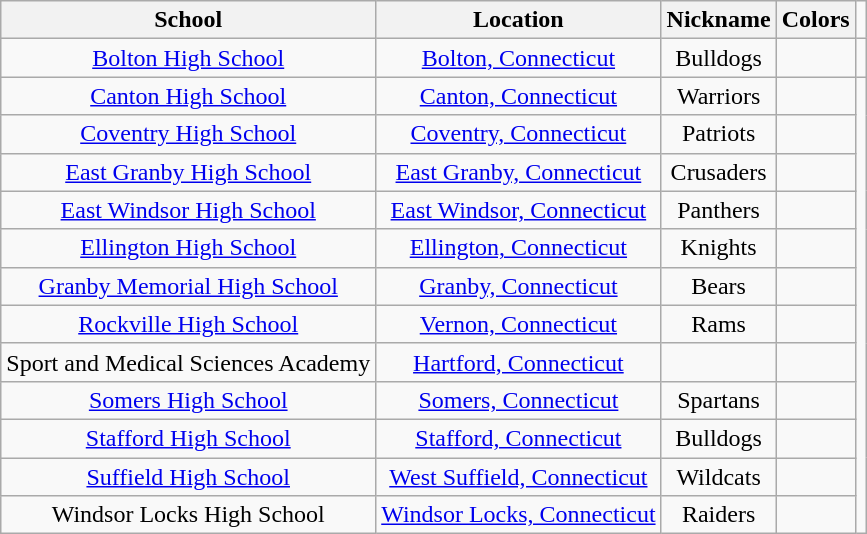<table class="wikitable sortable" style="text-align:center">
<tr>
<th>School</th>
<th>Location</th>
<th>Nickname</th>
<th>Colors</th>
</tr>
<tr>
<td><a href='#'>Bolton High School</a></td>
<td><a href='#'>Bolton, Connecticut</a></td>
<td>Bulldogs</td>
<td> </td>
<td></td>
</tr>
<tr>
<td><a href='#'>Canton High School</a></td>
<td><a href='#'>Canton, Connecticut</a></td>
<td>Warriors</td>
<td>  </td>
</tr>
<tr>
<td><a href='#'>Coventry High School</a></td>
<td><a href='#'>Coventry, Connecticut</a></td>
<td>Patriots</td>
<td> </td>
</tr>
<tr>
<td><a href='#'>East Granby High School</a></td>
<td><a href='#'>East Granby, Connecticut</a></td>
<td>Crusaders</td>
<td> </td>
</tr>
<tr>
<td><a href='#'>East Windsor High School</a></td>
<td><a href='#'>East Windsor, Connecticut</a></td>
<td>Panthers</td>
<td>  </td>
</tr>
<tr>
<td><a href='#'>Ellington High School</a></td>
<td><a href='#'>Ellington, Connecticut</a></td>
<td>Knights</td>
<td> </td>
</tr>
<tr>
<td><a href='#'>Granby Memorial High School</a></td>
<td><a href='#'>Granby, Connecticut</a></td>
<td>Bears</td>
<td> </td>
</tr>
<tr>
<td><a href='#'>Rockville High School</a></td>
<td><a href='#'>Vernon, Connecticut</a></td>
<td>Rams</td>
<td> </td>
</tr>
<tr>
<td>Sport and Medical Sciences Academy</td>
<td><a href='#'>Hartford, Connecticut</a></td>
<td></td>
<td></td>
</tr>
<tr>
<td><a href='#'>Somers High School</a></td>
<td><a href='#'>Somers, Connecticut</a></td>
<td>Spartans</td>
<td>  </td>
</tr>
<tr>
<td><a href='#'>Stafford High School</a></td>
<td><a href='#'>Stafford, Connecticut</a></td>
<td>Bulldogs</td>
<td> </td>
</tr>
<tr>
<td><a href='#'>Suffield High School</a></td>
<td><a href='#'>West Suffield, Connecticut</a></td>
<td>Wildcats</td>
<td> </td>
</tr>
<tr>
<td>Windsor Locks High School</td>
<td><a href='#'>Windsor Locks, Connecticut</a></td>
<td>Raiders</td>
<td></td>
</tr>
</table>
